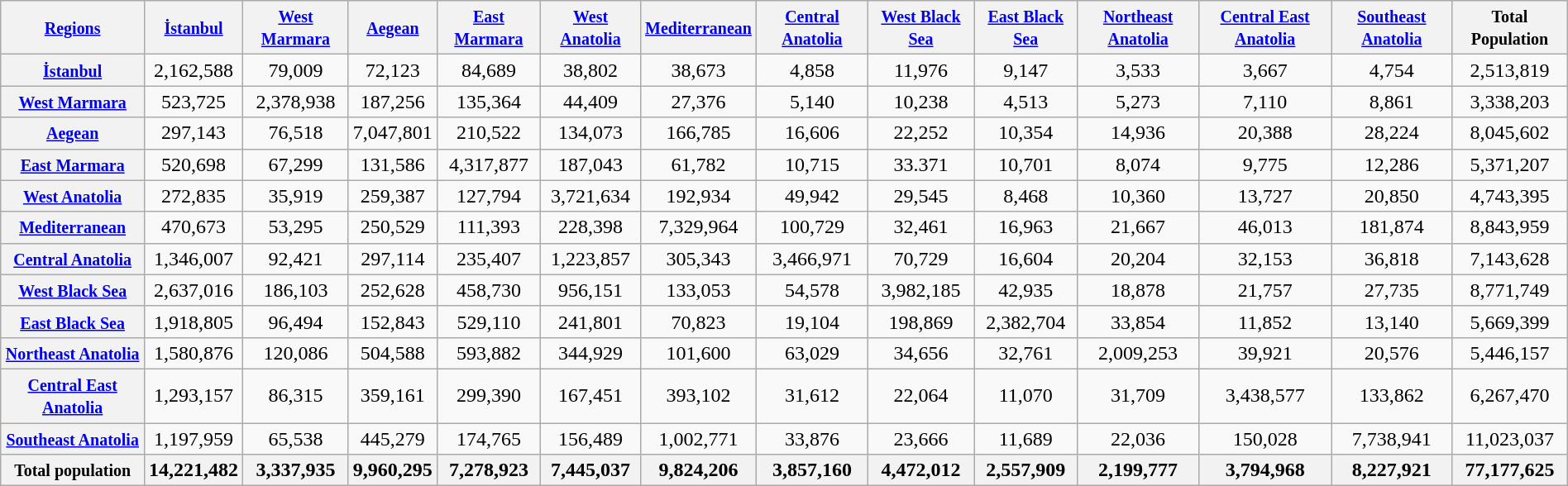<table class="wikitable sortable" style="width:100%;">
<tr>
<th><small><a href='#'>Regions</a></small></th>
<th><small><a href='#'>İstanbul</a></small></th>
<th><small><a href='#'>West Marmara</a></small></th>
<th><small><a href='#'>Aegean</a></small></th>
<th><small><a href='#'>East Marmara</a></small></th>
<th><small><a href='#'>West Anatolia</a></small></th>
<th><small><a href='#'>Mediterranean</a></small></th>
<th><small><a href='#'>Central Anatolia</a></small></th>
<th><small><a href='#'>West Black Sea</a></small></th>
<th><small><a href='#'>East Black Sea</a></small></th>
<th><small><a href='#'>Northeast Anatolia</a></small></th>
<th><small><a href='#'>Central East Anatolia</a></small></th>
<th><small><a href='#'>Southeast Anatolia</a></small></th>
<th><small>Total Population</small></th>
</tr>
<tr>
<th><small><a href='#'>İstanbul</a></small></th>
<td align=center>2,162,588</td>
<td align=center>79,009</td>
<td align=center>72,123</td>
<td align=center>84,689</td>
<td align=center>38,802</td>
<td align=center>38,673</td>
<td align=center>4,858</td>
<td align=center>11,976</td>
<td align=center>9,147</td>
<td align=center>3,533</td>
<td align=center>3,667</td>
<td align=center>4,754</td>
<td align=center>2,513,819</td>
</tr>
<tr>
<th><small><a href='#'>West Marmara</a></small></th>
<td align=center>523,725</td>
<td align=center>2,378,938</td>
<td align=center>187,256</td>
<td align=center>135,364</td>
<td align=center>44,409</td>
<td align=center>27,376</td>
<td align=center>5,140</td>
<td align=center>10,238</td>
<td align=center>4,513</td>
<td align=center>5,273</td>
<td align=center>7,110</td>
<td align=center>8,861</td>
<td align=center>3,338,203</td>
</tr>
<tr>
<th><small><a href='#'>Aegean</a></small></th>
<td align=center>297,143</td>
<td align=center>76,518</td>
<td align=center>7,047,801</td>
<td align=center>210,522</td>
<td align=center>134,073</td>
<td align=center>166,785</td>
<td align=center>16,606</td>
<td align=center>22,252</td>
<td align=center>10,354</td>
<td align=center>14,936</td>
<td align=center>20,388</td>
<td align=center>28,224</td>
<td align=center>8,045,602</td>
</tr>
<tr>
<th><small><a href='#'>East Marmara</a></small></th>
<td align=center>520,698</td>
<td align=center>67,299</td>
<td align=center>131,586</td>
<td align=center>4,317,877</td>
<td align=center>187,043</td>
<td align=center>61,782</td>
<td align=center>10,715</td>
<td align=center>33.371</td>
<td align=center>10,701</td>
<td align=center>8,074</td>
<td align=center>9,775</td>
<td align=center>12,286</td>
<td align=center>5,371,207</td>
</tr>
<tr>
<th><small><a href='#'>West Anatolia</a></small></th>
<td align=center>272,835</td>
<td align=center>35,919</td>
<td align=center>259,387</td>
<td align=center>127,794</td>
<td align=center>3,721,634</td>
<td align=center>192,934</td>
<td align=center>49,942</td>
<td align=center>29,545</td>
<td align=center>8,468</td>
<td align=center>10,360</td>
<td align=center>13,727</td>
<td align=center>20,850</td>
<td align=center>4,743,395</td>
</tr>
<tr>
<th><small><a href='#'>Mediterranean</a></small></th>
<td align=center>470,673</td>
<td align=center>53,295</td>
<td align=center>250,529</td>
<td align=center>111,393</td>
<td align=center>228,398</td>
<td align=center>7,329,964</td>
<td align=center>100,729</td>
<td align=center>32,461</td>
<td align=center>16,963</td>
<td align=center>21,667</td>
<td align=center>46,013</td>
<td align=center>181,874</td>
<td align=center>8,843,959</td>
</tr>
<tr>
<th><small><a href='#'>Central Anatolia</a></small></th>
<td align=center>1,346,007</td>
<td align=center>92,421</td>
<td align=center>297,114</td>
<td align=center>235,407</td>
<td align=center>1,223,857</td>
<td align=center>305,343</td>
<td align=center>3,466,971</td>
<td align=center>70,729</td>
<td align=center>16,604</td>
<td align=center>20,204</td>
<td align=center>32,153</td>
<td align=center>36,818</td>
<td align=center>7,143,628</td>
</tr>
<tr>
<th><small><a href='#'>West Black Sea</a></small></th>
<td align=center>2,637,016</td>
<td align=center>186,103</td>
<td align=center>252,628</td>
<td align=center>458,730</td>
<td align=center>956,151</td>
<td align=center>133,053</td>
<td align=center>54,578</td>
<td align=center>3,982,185</td>
<td align=center>42,935</td>
<td align=center>18,878</td>
<td align=center>21,757</td>
<td align=center>27,735</td>
<td align=center>8,771,749</td>
</tr>
<tr>
<th><small><a href='#'>East Black Sea</a></small></th>
<td align=center>1,918,805</td>
<td align=center>96,494</td>
<td align=center>152,843</td>
<td align=center>529,110</td>
<td align=center>241,801</td>
<td align=center>70,823</td>
<td align=center>19,104</td>
<td align=center>198,869</td>
<td align=center>2,382,704</td>
<td align=center>33,854</td>
<td align=center>11,852</td>
<td align=center>13,140</td>
<td align=center>5,669,399</td>
</tr>
<tr>
<th><small><a href='#'>Northeast Anatolia</a></small></th>
<td align=center>1,580,876</td>
<td align=center>120,086</td>
<td align=center>504,588</td>
<td align=center>593,882</td>
<td align=center>344,929</td>
<td align=center>101,600</td>
<td align=center>63,029</td>
<td align=center>34,656</td>
<td align=center>32,761</td>
<td align=center>2,009,253</td>
<td align=center>39,921</td>
<td align=center>20,576</td>
<td align=center>5,446,157</td>
</tr>
<tr>
<th><small><a href='#'>Central East Anatolia</a></small></th>
<td align=center>1,293,157</td>
<td align=center>86,315</td>
<td align=center>359,161</td>
<td align=center>299,390</td>
<td align=center>167,451</td>
<td align=center>393,102</td>
<td align=center>31,612</td>
<td align=center>22,064</td>
<td align=center>11,070</td>
<td align=center>31,709</td>
<td align=center>3,438,577</td>
<td align=center>133,862</td>
<td align=center>6,267,470</td>
</tr>
<tr>
<th><small><a href='#'>Southeast Anatolia</a></small></th>
<td align=center>1,197,959</td>
<td align=center>65,538</td>
<td align=center>445,279</td>
<td align=center>174,765</td>
<td align=center>156,489</td>
<td align=center>1,002,771</td>
<td align=center>33,876</td>
<td align=center>23,666</td>
<td align=center>11,689</td>
<td align=center>22,036</td>
<td align=center>150,028</td>
<td align=center>7,738,941</td>
<td align=center>11,023,037</td>
</tr>
<tr>
<th><small>Total population</small></th>
<th align=center>14,221,482</th>
<th align=center>3,337,935</th>
<th align=center>9,960,295</th>
<th align=center>7,278,923</th>
<th align=center>7,445,037</th>
<th align=center>9,824,206</th>
<th align=center>3,857,160</th>
<th align=center>4,472,012</th>
<th align=center>2,557,909</th>
<th align=center>2,199,777</th>
<th align=center>3,794,968</th>
<th align=center>8,227,921</th>
<th align=center>77,177,625</th>
</tr>
</table>
